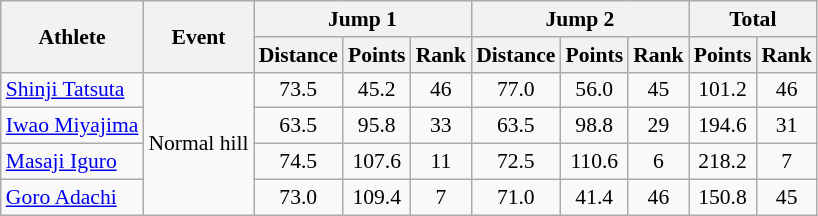<table class="wikitable" style="font-size:90%">
<tr>
<th rowspan="2">Athlete</th>
<th rowspan="2">Event</th>
<th colspan="3">Jump 1</th>
<th colspan="3">Jump 2</th>
<th colspan="2">Total</th>
</tr>
<tr>
<th>Distance</th>
<th>Points</th>
<th>Rank</th>
<th>Distance</th>
<th>Points</th>
<th>Rank</th>
<th>Points</th>
<th>Rank</th>
</tr>
<tr>
<td><a href='#'>Shinji Tatsuta</a></td>
<td rowspan="4">Normal hill</td>
<td align="center">73.5</td>
<td align="center">45.2</td>
<td align="center">46</td>
<td align="center">77.0</td>
<td align="center">56.0</td>
<td align="center">45</td>
<td align="center">101.2</td>
<td align="center">46</td>
</tr>
<tr>
<td><a href='#'>Iwao Miyajima</a></td>
<td align="center">63.5</td>
<td align="center">95.8</td>
<td align="center">33</td>
<td align="center">63.5</td>
<td align="center">98.8</td>
<td align="center">29</td>
<td align="center">194.6</td>
<td align="center">31</td>
</tr>
<tr>
<td><a href='#'>Masaji Iguro</a></td>
<td align="center">74.5</td>
<td align="center">107.6</td>
<td align="center">11</td>
<td align="center">72.5</td>
<td align="center">110.6</td>
<td align="center">6</td>
<td align="center">218.2</td>
<td align="center">7</td>
</tr>
<tr>
<td><a href='#'>Goro Adachi</a></td>
<td align="center">73.0</td>
<td align="center">109.4</td>
<td align="center">7</td>
<td align="center">71.0</td>
<td align="center">41.4</td>
<td align="center">46</td>
<td align="center">150.8</td>
<td align="center">45</td>
</tr>
</table>
